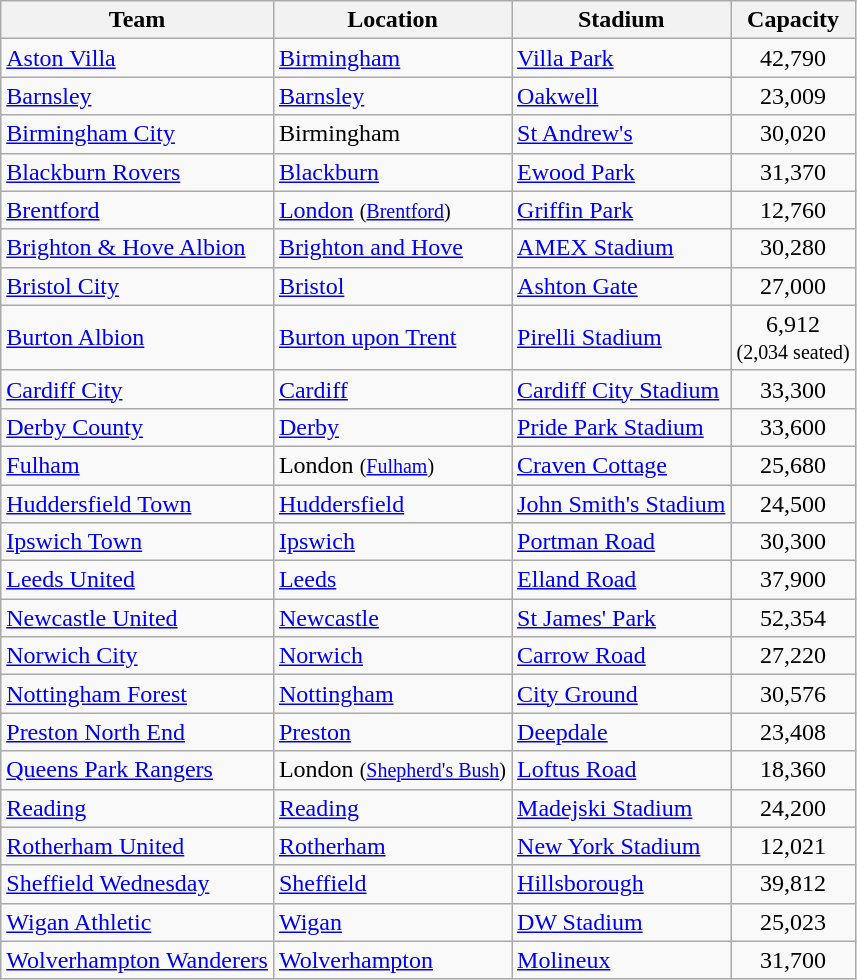<table class="wikitable sortable">
<tr>
<th>Team</th>
<th>Location</th>
<th>Stadium</th>
<th>Capacity</th>
</tr>
<tr>
<td><a href='#'>Aston Villa</a></td>
<td><a href='#'>Birmingham</a></td>
<td><a href='#'>Villa Park</a></td>
<td align="center">42,790</td>
</tr>
<tr>
<td><a href='#'>Barnsley</a></td>
<td><a href='#'>Barnsley</a></td>
<td><a href='#'>Oakwell</a></td>
<td align="center">23,009</td>
</tr>
<tr>
<td><a href='#'>Birmingham City</a></td>
<td>Birmingham</td>
<td><a href='#'>St Andrew's</a></td>
<td align="center">30,020</td>
</tr>
<tr>
<td><a href='#'>Blackburn Rovers</a></td>
<td><a href='#'>Blackburn</a></td>
<td><a href='#'>Ewood Park</a></td>
<td align="center">31,370</td>
</tr>
<tr>
<td><a href='#'>Brentford</a></td>
<td><a href='#'>London</a> <small>(<a href='#'>Brentford</a>)</small></td>
<td><a href='#'>Griffin Park</a></td>
<td align="center">12,760</td>
</tr>
<tr>
<td><a href='#'>Brighton & Hove Albion</a></td>
<td><a href='#'>Brighton and Hove</a></td>
<td><a href='#'>AMEX Stadium</a></td>
<td align="center">30,280</td>
</tr>
<tr>
<td><a href='#'>Bristol City</a></td>
<td><a href='#'>Bristol</a></td>
<td><a href='#'>Ashton Gate</a></td>
<td align="center">27,000</td>
</tr>
<tr>
<td><a href='#'>Burton Albion</a></td>
<td><a href='#'>Burton upon Trent</a></td>
<td><a href='#'>Pirelli Stadium</a></td>
<td align="center">6,912<br><small>(2,034 seated)</small></td>
</tr>
<tr>
<td><a href='#'>Cardiff City</a></td>
<td><a href='#'>Cardiff</a></td>
<td><a href='#'>Cardiff City Stadium</a></td>
<td align="center">33,300</td>
</tr>
<tr>
<td><a href='#'>Derby County</a></td>
<td><a href='#'>Derby</a></td>
<td><a href='#'>Pride Park Stadium</a></td>
<td align="center">33,600</td>
</tr>
<tr>
<td><a href='#'>Fulham</a></td>
<td>London <small>(<a href='#'>Fulham</a>)</small></td>
<td><a href='#'>Craven Cottage</a></td>
<td align="center">25,680</td>
</tr>
<tr>
<td><a href='#'>Huddersfield Town</a></td>
<td><a href='#'>Huddersfield</a></td>
<td><a href='#'>John Smith's Stadium</a></td>
<td align="center">24,500</td>
</tr>
<tr>
<td><a href='#'>Ipswich Town</a></td>
<td><a href='#'>Ipswich</a></td>
<td><a href='#'>Portman Road</a></td>
<td align="center">30,300</td>
</tr>
<tr>
<td><a href='#'>Leeds United</a></td>
<td><a href='#'>Leeds</a></td>
<td><a href='#'>Elland Road</a></td>
<td align="center">37,900</td>
</tr>
<tr>
<td><a href='#'>Newcastle United</a></td>
<td><a href='#'>Newcastle</a></td>
<td><a href='#'>St James' Park</a></td>
<td align="center">52,354</td>
</tr>
<tr>
<td><a href='#'>Norwich City</a></td>
<td><a href='#'>Norwich</a></td>
<td><a href='#'>Carrow Road</a></td>
<td align="center">27,220</td>
</tr>
<tr>
<td><a href='#'>Nottingham Forest</a></td>
<td><a href='#'>Nottingham</a></td>
<td><a href='#'>City Ground</a></td>
<td align="center">30,576</td>
</tr>
<tr>
<td><a href='#'>Preston North End</a></td>
<td><a href='#'>Preston</a></td>
<td><a href='#'>Deepdale</a></td>
<td align="center">23,408</td>
</tr>
<tr>
<td><a href='#'>Queens Park Rangers</a></td>
<td>London <small>(<a href='#'>Shepherd's Bush</a>)</small></td>
<td><a href='#'>Loftus Road</a></td>
<td align="center">18,360</td>
</tr>
<tr>
<td><a href='#'>Reading</a></td>
<td><a href='#'>Reading</a></td>
<td><a href='#'>Madejski Stadium</a></td>
<td align="center">24,200</td>
</tr>
<tr>
<td><a href='#'>Rotherham United</a></td>
<td><a href='#'>Rotherham</a></td>
<td><a href='#'>New York Stadium</a></td>
<td align="center">12,021</td>
</tr>
<tr>
<td><a href='#'>Sheffield Wednesday</a></td>
<td><a href='#'>Sheffield</a></td>
<td><a href='#'>Hillsborough</a></td>
<td align="center">39,812</td>
</tr>
<tr>
<td><a href='#'>Wigan Athletic</a></td>
<td><a href='#'>Wigan</a></td>
<td><a href='#'>DW Stadium</a></td>
<td align="center">25,023</td>
</tr>
<tr>
<td><a href='#'>Wolverhampton Wanderers</a></td>
<td><a href='#'>Wolverhampton</a></td>
<td><a href='#'>Molineux</a></td>
<td align="center">31,700</td>
</tr>
</table>
